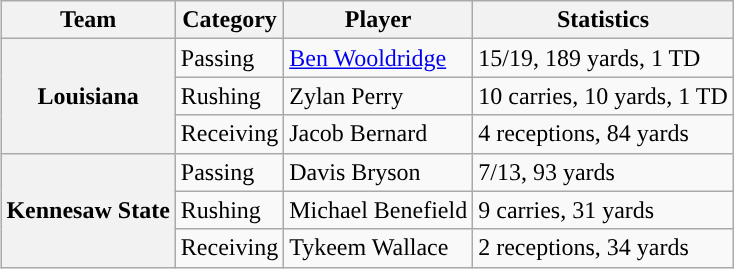<table class="wikitable" style="float:right">
<tr>
<th>Team</th>
<th>Category</th>
<th>Player</th>
<th>Statistics</th>
</tr>
<tr>
<th rowspan=3>Louisiana</th>
<td>Passing</td>
<td><a href='#'>Ben Wooldridge</a></td>
<td>15/19, 189 yards, 1 TD</td>
</tr>
<tr>
<td>Rushing</td>
<td>Zylan Perry</td>
<td>10 carries, 10 yards, 1 TD</td>
</tr>
<tr>
<td>Receiving</td>
<td>Jacob Bernard</td>
<td>4 receptions, 84 yards</td>
</tr>
<tr>
<th rowspan=3>Kennesaw State</th>
<td>Passing</td>
<td>Davis Bryson</td>
<td>7/13, 93 yards</td>
</tr>
<tr>
<td>Rushing</td>
<td>Michael Benefield</td>
<td>9 carries, 31 yards</td>
</tr>
<tr>
<td>Receiving</td>
<td>Tykeem Wallace</td>
<td>2 receptions, 34 yards</td>
</tr>
</table>
